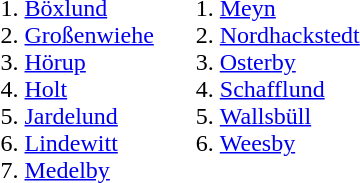<table>
<tr>
<td valign=top><br><ol><li><a href='#'>Böxlund</a></li><li><a href='#'>Großenwiehe</a></li><li><a href='#'>Hörup</a></li><li><a href='#'>Holt</a></li><li><a href='#'>Jardelund</a></li><li><a href='#'>Lindewitt</a></li><li><a href='#'>Medelby</a></li></ol></td>
<td valign=top><br><ol>
<li><a href='#'>Meyn</a> 
<li><a href='#'>Nordhackstedt</a>
<li><a href='#'>Osterby</a>
<li><a href='#'>Schafflund</a>
<li><a href='#'>Wallsbüll</a> 
<li><a href='#'>Weesby</a> 
</ol></td>
</tr>
</table>
